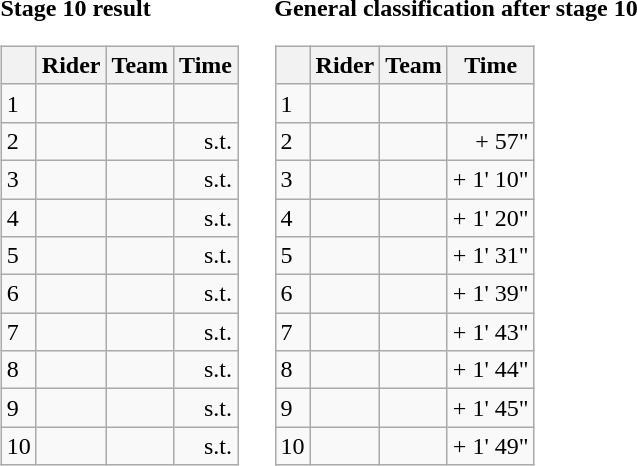<table>
<tr>
<td><strong>Stage 10 result</strong><br><table class="wikitable">
<tr>
<th></th>
<th>Rider</th>
<th>Team</th>
<th>Time</th>
</tr>
<tr>
<td>1</td>
<td> </td>
<td></td>
<td align="right"></td>
</tr>
<tr>
<td>2</td>
<td></td>
<td></td>
<td align="right">s.t.</td>
</tr>
<tr>
<td>3</td>
<td></td>
<td></td>
<td align="right">s.t.</td>
</tr>
<tr>
<td>4</td>
<td></td>
<td></td>
<td align="right">s.t.</td>
</tr>
<tr>
<td>5</td>
<td></td>
<td></td>
<td align="right">s.t.</td>
</tr>
<tr>
<td>6</td>
<td></td>
<td></td>
<td align="right">s.t.</td>
</tr>
<tr>
<td>7</td>
<td></td>
<td></td>
<td align="right">s.t.</td>
</tr>
<tr>
<td>8</td>
<td></td>
<td></td>
<td align="right">s.t.</td>
</tr>
<tr>
<td>9</td>
<td> </td>
<td></td>
<td align="right">s.t.</td>
</tr>
<tr>
<td>10</td>
<td></td>
<td></td>
<td align="right">s.t.</td>
</tr>
</table>
</td>
<td></td>
<td><strong>General classification after stage 10</strong><br><table class="wikitable">
<tr>
<th></th>
<th>Rider</th>
<th>Team</th>
<th>Time</th>
</tr>
<tr>
<td>1</td>
<td> </td>
<td></td>
<td align="right"></td>
</tr>
<tr>
<td>2</td>
<td></td>
<td></td>
<td align="right">+ 57"</td>
</tr>
<tr>
<td>3</td>
<td> </td>
<td></td>
<td align="right">+ 1' 10"</td>
</tr>
<tr>
<td>4</td>
<td></td>
<td></td>
<td align="right">+ 1' 20"</td>
</tr>
<tr>
<td>5</td>
<td></td>
<td></td>
<td align="right">+ 1' 31"</td>
</tr>
<tr>
<td>6</td>
<td></td>
<td></td>
<td align="right">+ 1' 39"</td>
</tr>
<tr>
<td>7</td>
<td></td>
<td></td>
<td align="right">+ 1' 43"</td>
</tr>
<tr>
<td>8</td>
<td></td>
<td></td>
<td align="right">+ 1' 44"</td>
</tr>
<tr>
<td>9</td>
<td></td>
<td></td>
<td align="right">+ 1' 45"</td>
</tr>
<tr>
<td>10</td>
<td></td>
<td></td>
<td align="right">+ 1' 49"</td>
</tr>
</table>
</td>
</tr>
</table>
